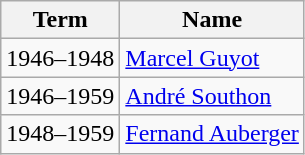<table class="wikitable sortable">
<tr>
<th>Term</th>
<th>Name</th>
</tr>
<tr>
<td>1946–1948</td>
<td><a href='#'>Marcel Guyot</a></td>
</tr>
<tr>
<td>1946–1959</td>
<td><a href='#'>André Southon</a></td>
</tr>
<tr>
<td>1948–1959</td>
<td><a href='#'>Fernand Auberger</a></td>
</tr>
</table>
